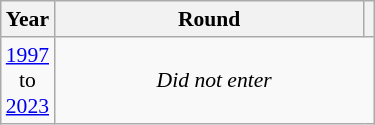<table class="wikitable" style="text-align: center; font-size:90%">
<tr>
<th>Year</th>
<th style="width:200px">Round</th>
<th></th>
</tr>
<tr>
<td><a href='#'>1997</a><br>to<br><a href='#'>2023</a></td>
<td colspan="2"><em>Did not enter</em></td>
</tr>
</table>
